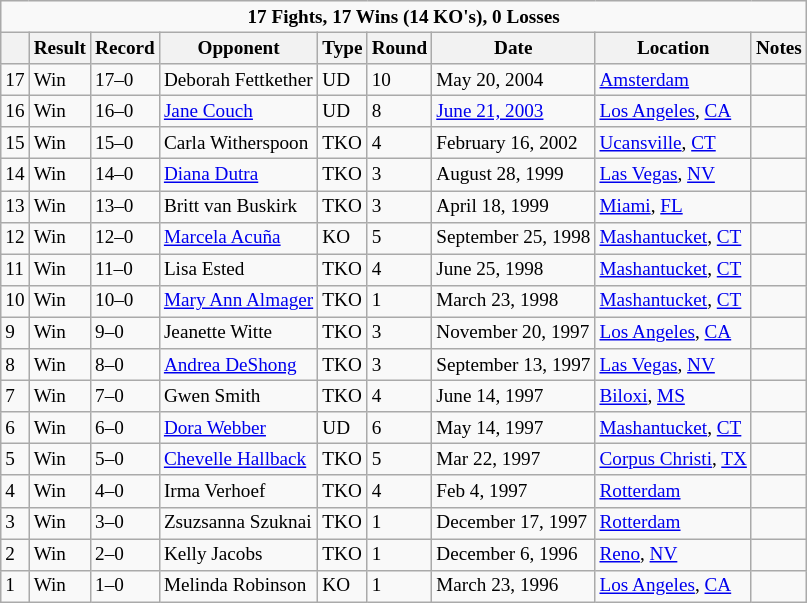<table class="wikitable" style="font-size:80%; text-align:left;">
<tr>
<td colspan=9 style="text-align:center;"><strong>17 Fights, 17 Wins (14 KO's), 0 Losses</strong></td>
</tr>
<tr>
<th></th>
<th>Result</th>
<th>Record</th>
<th>Opponent</th>
<th>Type</th>
<th>Round</th>
<th>Date</th>
<th>Location</th>
<th>Notes</th>
</tr>
<tr>
<td>17</td>
<td>Win</td>
<td>17–0</td>
<td style="text-align:left;"> Deborah Fettkether</td>
<td>UD</td>
<td>10</td>
<td>May 20, 2004</td>
<td style="text-align:left;"> <a href='#'>Amsterdam</a></td>
<td></td>
</tr>
<tr>
<td>16</td>
<td>Win</td>
<td>16–0</td>
<td style="text-align:left;"> <a href='#'>Jane Couch</a></td>
<td>UD</td>
<td>8</td>
<td><a href='#'>June 21, 2003</a></td>
<td style="text-align:left;"> <a href='#'>Los Angeles</a>, <a href='#'>CA</a></td>
<td></td>
</tr>
<tr>
<td>15</td>
<td>Win</td>
<td>15–0</td>
<td style="text-align:left;"> Carla Witherspoon</td>
<td>TKO</td>
<td>4</td>
<td>February 16, 2002</td>
<td style="text-align:left;"> <a href='#'>Ucansville</a>, <a href='#'>CT</a></td>
<td></td>
</tr>
<tr>
<td>14</td>
<td>Win</td>
<td>14–0</td>
<td style="text-align:left;"> <a href='#'>Diana Dutra</a></td>
<td>TKO</td>
<td>3</td>
<td>August 28, 1999</td>
<td style="text-align:left;"> <a href='#'>Las Vegas</a>, <a href='#'>NV</a></td>
<td></td>
</tr>
<tr>
<td>13</td>
<td>Win</td>
<td>13–0</td>
<td style="text-align:left;"> Britt van Buskirk</td>
<td>TKO</td>
<td>3</td>
<td>April 18, 1999</td>
<td style="text-align:left;"> <a href='#'>Miami</a>, <a href='#'>FL</a></td>
<td></td>
</tr>
<tr>
<td>12</td>
<td>Win</td>
<td>12–0</td>
<td style="text-align:left;"> <a href='#'>Marcela Acuña</a></td>
<td>KO</td>
<td>5</td>
<td>September 25, 1998</td>
<td style="text-align:left;"> <a href='#'>Mashantucket</a>, <a href='#'>CT</a></td>
<td></td>
</tr>
<tr>
<td>11</td>
<td>Win</td>
<td>11–0</td>
<td style="text-align:left;"> Lisa Ested</td>
<td>TKO</td>
<td>4</td>
<td>June 25, 1998</td>
<td style="text-align:left;"> <a href='#'>Mashantucket</a>, <a href='#'>CT</a></td>
<td></td>
</tr>
<tr>
<td>10</td>
<td>Win</td>
<td>10–0</td>
<td style="text-align:left;"> <a href='#'>Mary Ann Almager</a></td>
<td>TKO</td>
<td>1</td>
<td>March 23, 1998</td>
<td style="text-align:left;"> <a href='#'>Mashantucket</a>, <a href='#'>CT</a></td>
<td></td>
</tr>
<tr>
<td>9</td>
<td>Win</td>
<td>9–0</td>
<td style="text-align:left;"> Jeanette Witte</td>
<td>TKO</td>
<td>3</td>
<td>November 20, 1997</td>
<td style="text-align:left;"> <a href='#'>Los Angeles</a>, <a href='#'>CA</a></td>
<td></td>
</tr>
<tr>
<td>8</td>
<td>Win</td>
<td>8–0</td>
<td style="text-align:left;"> <a href='#'>Andrea DeShong</a></td>
<td>TKO</td>
<td>3</td>
<td>September 13, 1997</td>
<td style="text-align:left;"> <a href='#'>Las Vegas</a>, <a href='#'>NV</a></td>
<td></td>
</tr>
<tr>
<td>7</td>
<td>Win</td>
<td>7–0</td>
<td style="text-align:left;"> Gwen Smith</td>
<td>TKO</td>
<td>4</td>
<td>June 14, 1997</td>
<td style="text-align:left;"> <a href='#'>Biloxi</a>, <a href='#'>MS</a></td>
<td></td>
</tr>
<tr>
<td>6</td>
<td>Win</td>
<td>6–0</td>
<td style="text-align:left;"> <a href='#'>Dora Webber</a></td>
<td>UD</td>
<td>6</td>
<td>May 14, 1997</td>
<td style="text-align:left;"> <a href='#'>Mashantucket</a>, <a href='#'>CT</a></td>
<td></td>
</tr>
<tr>
<td>5</td>
<td>Win</td>
<td>5–0</td>
<td style="text-align:left;"> <a href='#'>Chevelle Hallback</a></td>
<td>TKO</td>
<td>5</td>
<td>Mar 22, 1997</td>
<td style="text-align:left;"> <a href='#'>Corpus Christi</a>, <a href='#'>TX</a></td>
<td></td>
</tr>
<tr>
<td>4</td>
<td>Win</td>
<td>4–0</td>
<td style="text-align:left;"> Irma Verhoef</td>
<td>TKO</td>
<td>4</td>
<td>Feb 4, 1997</td>
<td style="text-align:left;"> <a href='#'>Rotterdam</a></td>
<td></td>
</tr>
<tr>
<td>3</td>
<td>Win</td>
<td>3–0</td>
<td style="text-align:left;"> Zsuzsanna Szuknai</td>
<td>TKO</td>
<td>1</td>
<td>December 17, 1997</td>
<td style="text-align:left;"> <a href='#'>Rotterdam</a></td>
<td></td>
</tr>
<tr>
<td>2</td>
<td>Win</td>
<td>2–0</td>
<td style="text-align:left;"> Kelly Jacobs</td>
<td>TKO</td>
<td>1</td>
<td>December 6, 1996</td>
<td style="text-align:left;"> <a href='#'>Reno</a>, <a href='#'>NV</a></td>
<td></td>
</tr>
<tr>
<td>1</td>
<td>Win</td>
<td>1–0</td>
<td style="text-align:left;"> Melinda Robinson</td>
<td>KO</td>
<td>1</td>
<td>March 23, 1996</td>
<td style="text-align:left;"> <a href='#'>Los Angeles</a>, <a href='#'>CA</a></td>
<td></td>
</tr>
</table>
